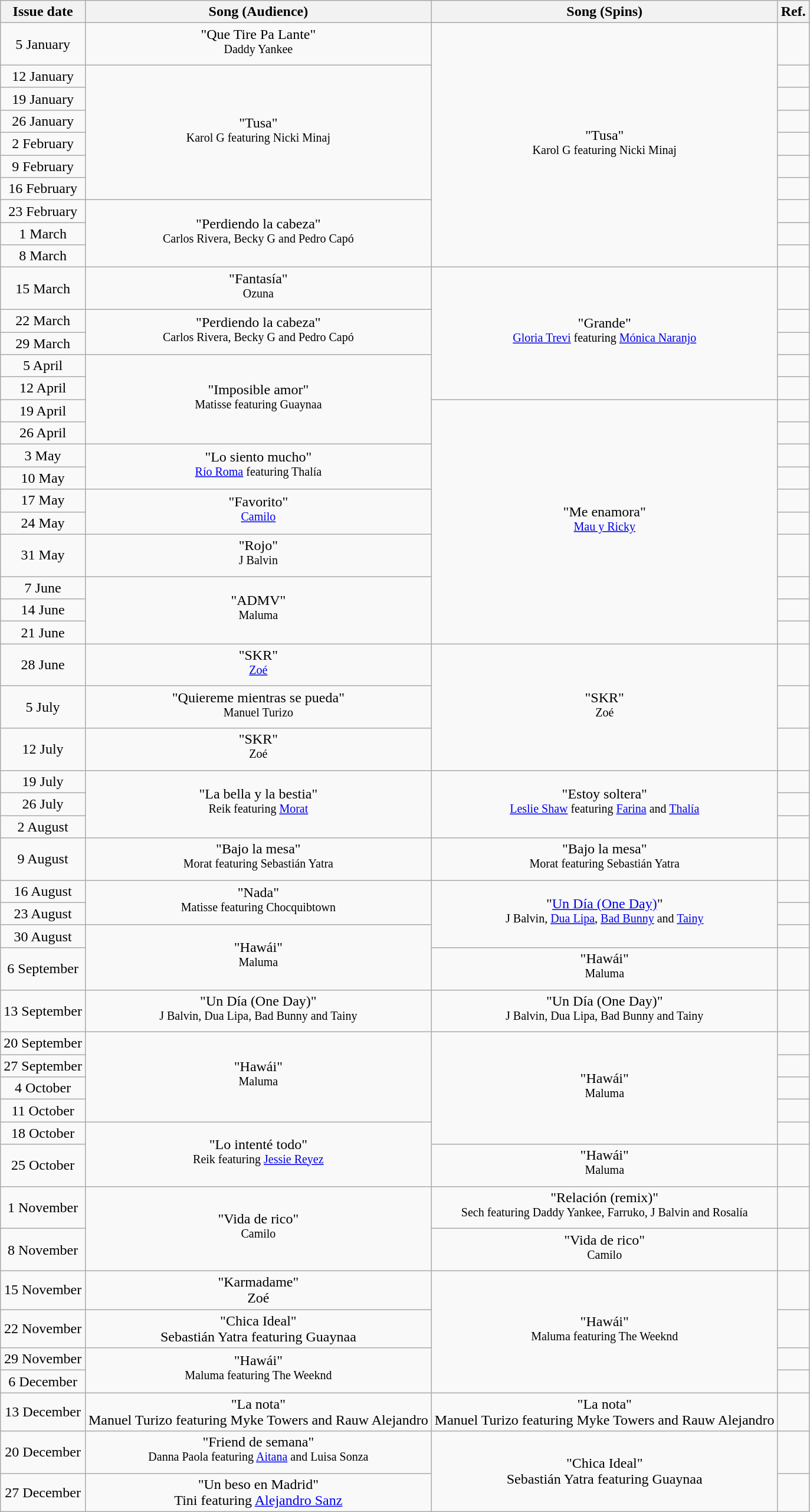<table class="wikitable" style="text-align: center;">
<tr>
<th>Issue date</th>
<th>Song (Audience)</th>
<th>Song (Spins)</th>
<th>Ref.</th>
</tr>
<tr>
<td>5 January</td>
<td>"Que Tire Pa Lante"<br><sup>Daddy Yankee</sup></td>
<td rowspan="10">"Tusa"<br><sup>Karol G featuring Nicki Minaj</sup></td>
<td></td>
</tr>
<tr>
<td>12 January</td>
<td rowspan="6">"Tusa"<br><sup>Karol G featuring Nicki Minaj</sup></td>
<td></td>
</tr>
<tr>
<td>19 January</td>
<td></td>
</tr>
<tr>
<td>26 January</td>
<td></td>
</tr>
<tr>
<td>2 February</td>
<td></td>
</tr>
<tr>
<td>9 February</td>
<td></td>
</tr>
<tr>
<td>16 February</td>
<td></td>
</tr>
<tr>
<td>23 February</td>
<td rowspan="3">"Perdiendo la cabeza"<br><sup>Carlos Rivera, Becky G and Pedro Capó</sup></td>
<td></td>
</tr>
<tr>
<td>1 March</td>
<td></td>
</tr>
<tr>
<td>8 March</td>
<td></td>
</tr>
<tr>
<td>15 March</td>
<td>"Fantasía"<br><sup>Ozuna</sup></td>
<td rowspan="5">"Grande"<br><sup><a href='#'>Gloria Trevi</a> featuring <a href='#'>Mónica Naranjo</a></sup></td>
<td></td>
</tr>
<tr>
<td>22 March</td>
<td rowspan="2">"Perdiendo la cabeza"<br><sup>Carlos Rivera, Becky G and Pedro Capó</sup></td>
<td></td>
</tr>
<tr>
<td>29 March</td>
<td></td>
</tr>
<tr>
<td>5 April</td>
<td rowspan="4">"Imposible amor"<br><sup>Matisse featuring Guaynaa</sup></td>
<td></td>
</tr>
<tr>
<td>12 April</td>
<td></td>
</tr>
<tr>
<td>19 April</td>
<td rowspan="10">"Me enamora"<br><sup><a href='#'>Mau y Ricky</a></sup></td>
<td></td>
</tr>
<tr>
<td>26 April</td>
<td></td>
</tr>
<tr>
<td>3 May</td>
<td rowspan="2">"Lo siento mucho"<br><sup><a href='#'>Río Roma</a> featuring Thalía</sup></td>
<td></td>
</tr>
<tr>
<td>10 May</td>
<td></td>
</tr>
<tr>
<td>17 May</td>
<td rowspan="2">"Favorito"<br><sup><a href='#'>Camilo</a></sup></td>
<td></td>
</tr>
<tr>
<td>24 May</td>
<td></td>
</tr>
<tr>
<td>31 May</td>
<td>"Rojo"<br><sup>J Balvin</sup></td>
<td></td>
</tr>
<tr>
<td>7 June</td>
<td rowspan="3">"ADMV"<br><sup>Maluma</sup></td>
<td></td>
</tr>
<tr>
<td>14 June</td>
<td></td>
</tr>
<tr>
<td>21 June</td>
<td></td>
</tr>
<tr>
<td>28 June</td>
<td>"SKR"<br><sup><a href='#'>Zoé</a></sup></td>
<td rowspan="3">"SKR"<br><sup>Zoé</sup></td>
<td></td>
</tr>
<tr>
<td>5 July</td>
<td>"Quiereme mientras se pueda"<br><sup>Manuel Turizo</sup></td>
<td></td>
</tr>
<tr>
<td>12 July</td>
<td>"SKR"<br><sup>Zoé</sup></td>
<td></td>
</tr>
<tr>
<td>19 July</td>
<td rowspan="3">"La bella y la bestia"<br><sup>Reik featuring <a href='#'>Morat</a></sup></td>
<td rowspan="3">"Estoy soltera"<br><sup><a href='#'>Leslie Shaw</a> featuring <a href='#'>Farina</a> and <a href='#'>Thalía</a></sup></td>
<td></td>
</tr>
<tr>
<td>26 July</td>
<td></td>
</tr>
<tr>
<td>2 August</td>
<td></td>
</tr>
<tr>
<td>9 August</td>
<td>"Bajo la mesa"<br><sup>Morat featuring Sebastián Yatra</sup></td>
<td>"Bajo la mesa"<br><sup>Morat featuring Sebastián Yatra</sup></td>
<td></td>
</tr>
<tr>
<td>16 August</td>
<td rowspan="2">"Nada"<br><sup>Matisse featuring Chocquibtown</sup></td>
<td rowspan="3">"<a href='#'>Un Día (One Day)</a>"<br><sup>J Balvin, <a href='#'>Dua Lipa</a>, <a href='#'>Bad Bunny</a> and <a href='#'>Tainy</a></sup></td>
<td></td>
</tr>
<tr>
<td>23 August</td>
<td></td>
</tr>
<tr>
<td>30 August</td>
<td rowspan="2">"Hawái"<br><sup>Maluma</sup></td>
<td></td>
</tr>
<tr>
<td>6 September</td>
<td>"Hawái"<br><sup>Maluma</sup></td>
<td></td>
</tr>
<tr>
<td>13 September</td>
<td>"Un Día (One Day)"<br><sup>J Balvin, Dua Lipa, Bad Bunny and Tainy</sup></td>
<td>"Un Día (One Day)"<br><sup>J Balvin, Dua Lipa, Bad Bunny and Tainy</sup></td>
<td></td>
</tr>
<tr>
<td>20 September</td>
<td rowspan="4">"Hawái"<br><sup>Maluma</sup></td>
<td rowspan="5">"Hawái"<br><sup>Maluma</sup></td>
<td></td>
</tr>
<tr>
<td>27 September</td>
<td></td>
</tr>
<tr>
<td>4 October</td>
<td></td>
</tr>
<tr>
<td>11 October</td>
<td></td>
</tr>
<tr>
<td>18 October</td>
<td rowspan="2">"Lo intenté todo"<br><sup>Reik featuring <a href='#'>Jessie Reyez</a></sup></td>
<td></td>
</tr>
<tr>
<td>25 October</td>
<td>"Hawái"<br><sup>Maluma</sup></td>
<td></td>
</tr>
<tr>
<td>1 November</td>
<td rowspan="2">"Vida de rico"<br><sup>Camilo</sup></td>
<td>"Relación (remix)"<br><sup>Sech featuring Daddy Yankee, Farruko, J Balvin and Rosalía</sup></td>
<td></td>
</tr>
<tr>
<td>8 November</td>
<td>"Vida de rico"<br><sup>Camilo</sup></td>
<td></td>
</tr>
<tr>
<td>15 November</td>
<td>"Karmadame"<br>Zoé</td>
<td rowspan="4">"Hawái"<br><sup>Maluma featuring The Weeknd</sup></td>
<td></td>
</tr>
<tr>
<td>22 November</td>
<td>"Chica Ideal"<br>Sebastián Yatra featuring Guaynaa</td>
<td></td>
</tr>
<tr>
<td>29 November</td>
<td rowspan="2">"Hawái"<br><sup>Maluma featuring The Weeknd</sup></td>
<td></td>
</tr>
<tr>
<td>6 December</td>
<td></td>
</tr>
<tr>
<td>13 December</td>
<td>"La nota"<br>Manuel Turizo featuring Myke Towers and Rauw Alejandro</td>
<td>"La nota"<br>Manuel Turizo featuring Myke Towers and Rauw Alejandro</td>
<td></td>
</tr>
<tr>
<td>20 December</td>
<td>"Friend de semana"<br><sup>Danna Paola featuring <a href='#'>Aitana</a> and Luisa Sonza</sup></td>
<td rowspan="2">"Chica Ideal"<br>Sebastián Yatra featuring Guaynaa</td>
<td></td>
</tr>
<tr>
<td>27 December</td>
<td>"Un beso en Madrid"<br>Tini featuring <a href='#'>Alejandro Sanz</a></td>
<td></td>
</tr>
</table>
